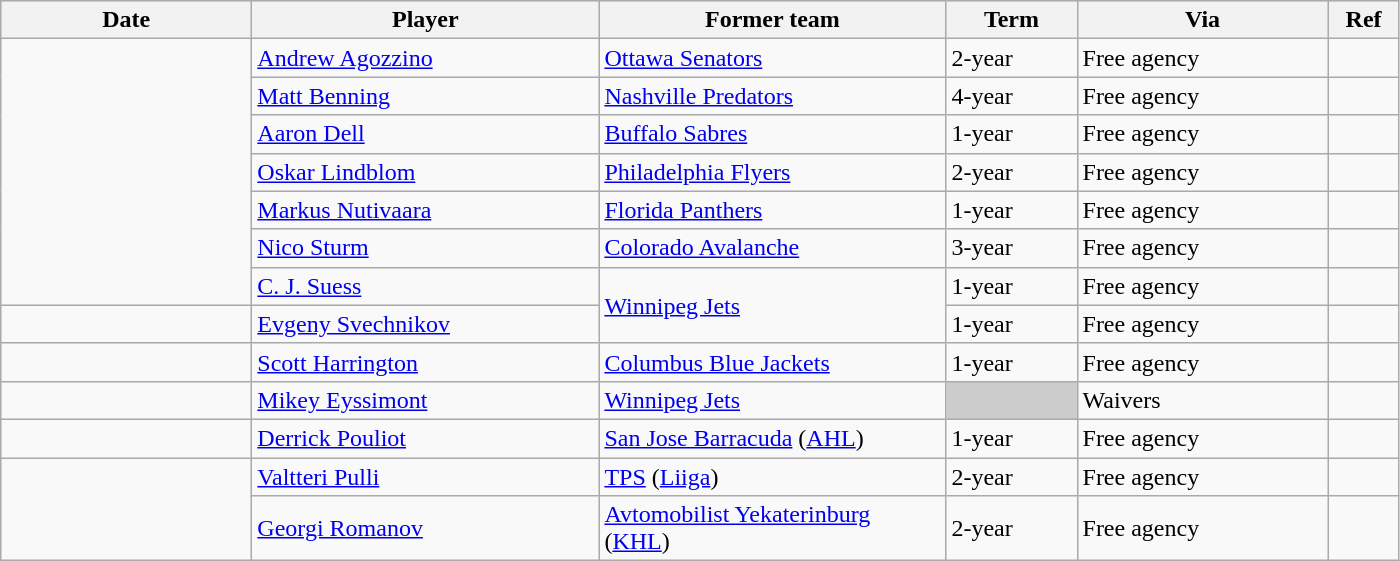<table class="wikitable">
<tr style="background:#ddd; text-align:center;">
<th style="width: 10em;">Date</th>
<th style="width: 14em;">Player</th>
<th style="width: 14em;">Former team</th>
<th style="width: 5em;">Term</th>
<th style="width: 10em;">Via</th>
<th style="width: 2.5em;">Ref</th>
</tr>
<tr>
<td rowspan=7></td>
<td><a href='#'>Andrew Agozzino</a></td>
<td><a href='#'>Ottawa Senators</a></td>
<td>2-year</td>
<td>Free agency</td>
<td></td>
</tr>
<tr>
<td><a href='#'>Matt Benning</a></td>
<td><a href='#'>Nashville Predators</a></td>
<td>4-year</td>
<td>Free agency</td>
<td></td>
</tr>
<tr>
<td><a href='#'>Aaron Dell</a></td>
<td><a href='#'>Buffalo Sabres</a></td>
<td>1-year</td>
<td>Free agency</td>
<td></td>
</tr>
<tr>
<td><a href='#'>Oskar Lindblom</a></td>
<td><a href='#'>Philadelphia Flyers</a></td>
<td>2-year</td>
<td>Free agency</td>
<td></td>
</tr>
<tr>
<td><a href='#'>Markus Nutivaara</a></td>
<td><a href='#'>Florida Panthers</a></td>
<td>1-year</td>
<td>Free agency</td>
<td></td>
</tr>
<tr>
<td><a href='#'>Nico Sturm</a></td>
<td><a href='#'>Colorado Avalanche</a></td>
<td>3-year</td>
<td>Free agency</td>
<td></td>
</tr>
<tr>
<td><a href='#'>C. J. Suess</a></td>
<td rowspan=2><a href='#'>Winnipeg Jets</a></td>
<td>1-year</td>
<td>Free agency</td>
<td></td>
</tr>
<tr>
<td></td>
<td><a href='#'>Evgeny Svechnikov</a></td>
<td>1-year</td>
<td>Free agency</td>
<td></td>
</tr>
<tr>
<td></td>
<td><a href='#'>Scott Harrington</a></td>
<td><a href='#'>Columbus Blue Jackets</a></td>
<td>1-year</td>
<td>Free agency</td>
<td></td>
</tr>
<tr>
<td></td>
<td><a href='#'>Mikey Eyssimont</a></td>
<td><a href='#'>Winnipeg Jets</a></td>
<td style="background:#ccc;"></td>
<td>Waivers</td>
<td></td>
</tr>
<tr>
<td></td>
<td><a href='#'>Derrick Pouliot</a></td>
<td><a href='#'>San Jose Barracuda</a> (<a href='#'>AHL</a>)</td>
<td>1-year</td>
<td>Free agency</td>
<td></td>
</tr>
<tr>
<td rowspan=2></td>
<td><a href='#'>Valtteri Pulli</a></td>
<td><a href='#'>TPS</a> (<a href='#'>Liiga</a>)</td>
<td>2-year</td>
<td>Free agency</td>
<td></td>
</tr>
<tr>
<td><a href='#'>Georgi Romanov</a></td>
<td><a href='#'>Avtomobilist Yekaterinburg</a> (<a href='#'>KHL</a>)</td>
<td>2-year</td>
<td>Free agency</td>
<td></td>
</tr>
</table>
